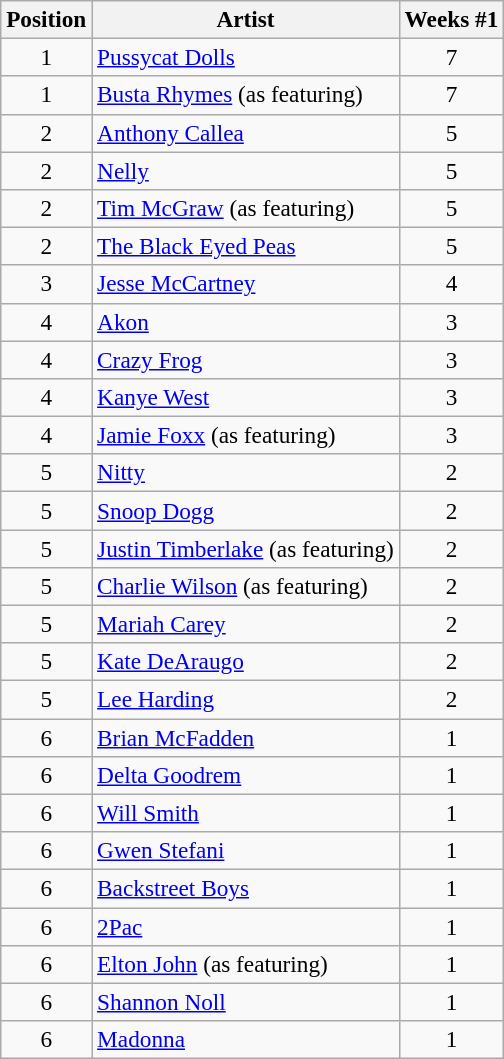<table class="wikitable sortable" style="font-size:97%;">
<tr>
<th>Position</th>
<th>Artist</th>
<th>Weeks #1</th>
</tr>
<tr>
<td align="center">1</td>
<td><a href='#'>Pussycat Dolls</a></td>
<td align="center">7</td>
</tr>
<tr>
<td align="center">1</td>
<td><a href='#'>Busta Rhymes</a> (as featuring)</td>
<td align="center">7</td>
</tr>
<tr>
<td align="center">2</td>
<td><a href='#'>Anthony Callea</a></td>
<td align="center">5</td>
</tr>
<tr>
<td align="center">2</td>
<td><a href='#'>Nelly</a></td>
<td align="center">5</td>
</tr>
<tr>
<td align="center">2</td>
<td><a href='#'>Tim McGraw</a> (as featuring)</td>
<td align="center">5</td>
</tr>
<tr>
<td align="center">2</td>
<td><a href='#'>The Black Eyed Peas</a></td>
<td align="center">5</td>
</tr>
<tr>
<td align="center">3</td>
<td><a href='#'>Jesse McCartney</a></td>
<td align="center">4</td>
</tr>
<tr>
<td align="center">4</td>
<td><a href='#'>Akon</a></td>
<td align="center">3</td>
</tr>
<tr>
<td align="center">4</td>
<td><a href='#'>Crazy Frog</a></td>
<td align="center">3</td>
</tr>
<tr>
<td align="center">4</td>
<td><a href='#'>Kanye West</a></td>
<td align="center">3</td>
</tr>
<tr>
<td align="center">4</td>
<td><a href='#'>Jamie Foxx</a> (as featuring)</td>
<td align="center">3</td>
</tr>
<tr>
<td align="center">5</td>
<td><a href='#'>Nitty</a></td>
<td align="center">2</td>
</tr>
<tr>
<td align="center">5</td>
<td><a href='#'>Snoop Dogg</a></td>
<td align="center">2</td>
</tr>
<tr>
<td align="center">5</td>
<td><a href='#'>Justin Timberlake</a> (as featuring)</td>
<td align="center">2</td>
</tr>
<tr>
<td align="center">5</td>
<td><a href='#'>Charlie Wilson</a> (as featuring)</td>
<td align="center">2</td>
</tr>
<tr>
<td align="center">5</td>
<td><a href='#'>Mariah Carey</a></td>
<td align="center">2</td>
</tr>
<tr>
<td align="center">5</td>
<td><a href='#'>Kate DeAraugo</a></td>
<td align="center">2</td>
</tr>
<tr>
<td align="center">5</td>
<td><a href='#'>Lee Harding</a></td>
<td align="center">2</td>
</tr>
<tr>
<td align="center">6</td>
<td><a href='#'>Brian McFadden</a></td>
<td align="center">1</td>
</tr>
<tr>
<td align="center">6</td>
<td><a href='#'>Delta Goodrem</a></td>
<td align="center">1</td>
</tr>
<tr>
<td align="center">6</td>
<td><a href='#'>Will Smith</a></td>
<td align="center">1</td>
</tr>
<tr>
<td align="center">6</td>
<td><a href='#'>Gwen Stefani</a></td>
<td align="center">1</td>
</tr>
<tr>
<td align="center">6</td>
<td><a href='#'>Backstreet Boys</a></td>
<td align="center">1</td>
</tr>
<tr>
<td align="center">6</td>
<td><a href='#'>2Pac</a></td>
<td align="center">1</td>
</tr>
<tr>
<td align="center">6</td>
<td><a href='#'>Elton John</a> (as featuring)</td>
<td align="center">1</td>
</tr>
<tr>
<td align="center">6</td>
<td><a href='#'>Shannon Noll</a></td>
<td align="center">1</td>
</tr>
<tr>
<td align="center">6</td>
<td><a href='#'>Madonna</a></td>
<td align="center">1</td>
</tr>
</table>
